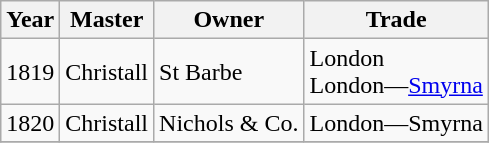<table class="sortable wikitable">
<tr>
<th>Year</th>
<th>Master</th>
<th>Owner</th>
<th>Trade</th>
</tr>
<tr>
<td>1819</td>
<td>Christall</td>
<td>St Barbe</td>
<td>London<br>London—<a href='#'>Smyrna</a></td>
</tr>
<tr>
<td>1820</td>
<td>Christall</td>
<td>Nichols & Co.</td>
<td>London—Smyrna</td>
</tr>
<tr>
</tr>
</table>
